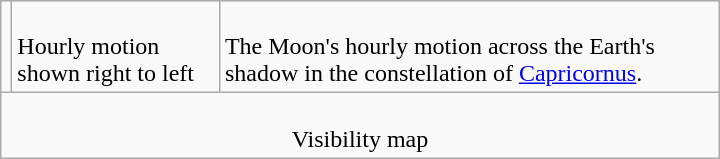<table class=wikitable width=480>
<tr>
<td></td>
<td><br>Hourly motion shown right to left</td>
<td><br>The Moon's hourly motion across the Earth's shadow in the constellation of <a href='#'>Capricornus</a>.</td>
</tr>
<tr align=center>
<td colspan=3><br>Visibility map</td>
</tr>
</table>
